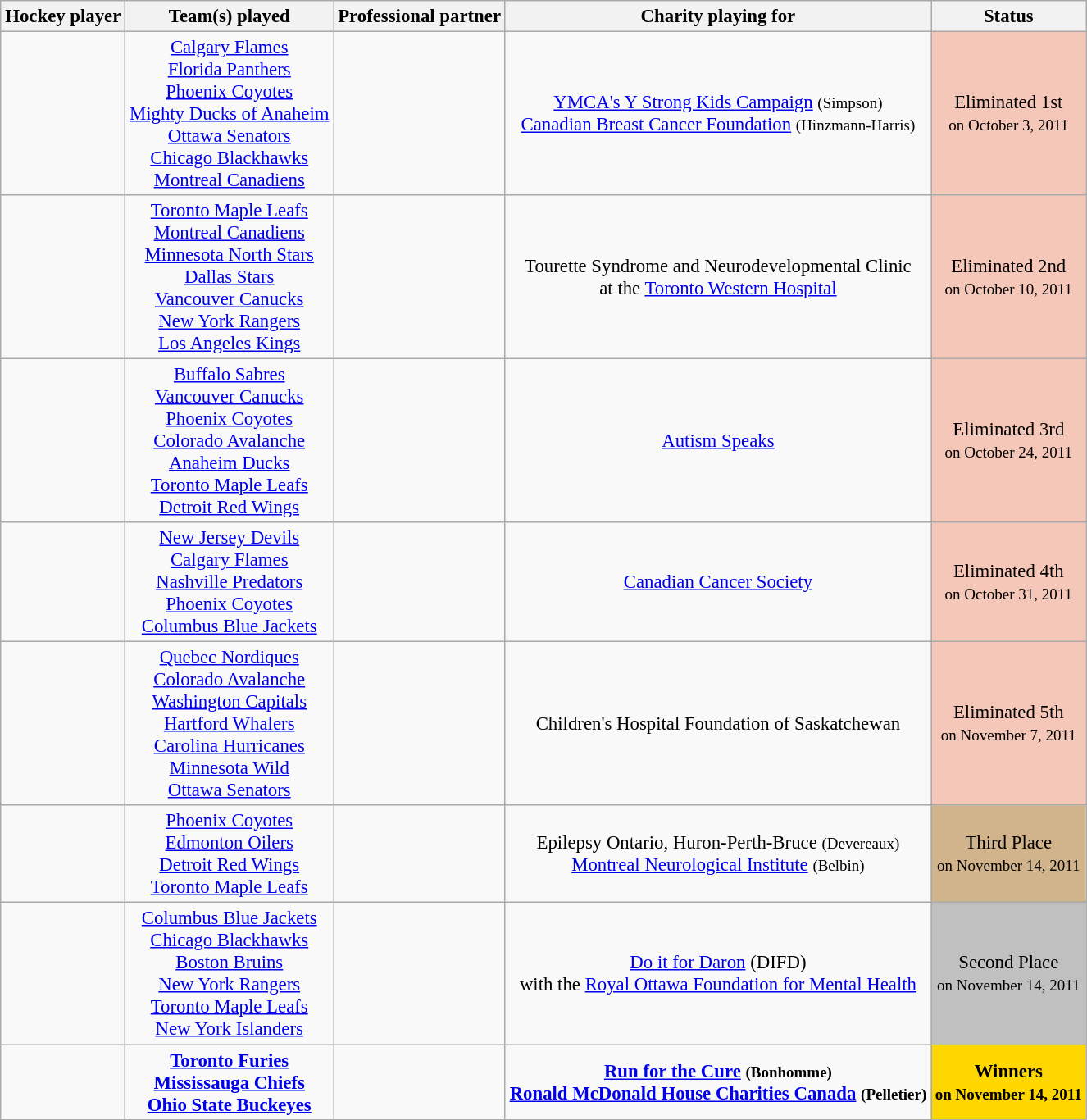<table class="wikitable sortable" style="margin:auto; font-size:95%; text-align:center;">
<tr>
<th>Hockey player</th>
<th>Team(s) played</th>
<th>Professional partner</th>
<th>Charity playing for</th>
<th>Status</th>
</tr>
<tr>
<td></td>
<td><a href='#'>Calgary Flames</a><br><a href='#'>Florida Panthers</a><br><a href='#'>Phoenix Coyotes</a><br><a href='#'>Mighty Ducks of Anaheim</a><br><a href='#'>Ottawa Senators</a><br><a href='#'>Chicago Blackhawks</a><br><a href='#'>Montreal Canadiens</a></td>
<td></td>
<td><a href='#'>YMCA's Y Strong Kids Campaign</a> <small>(Simpson)</small><br><a href='#'>Canadian Breast Cancer Foundation</a> <small>(Hinzmann-Harris)</small></td>
<td style="background:#f4c7b8;">Eliminated 1st<br><small>on October 3, 2011</small></td>
</tr>
<tr>
<td></td>
<td><a href='#'>Toronto Maple Leafs</a><br><a href='#'>Montreal Canadiens</a><br><a href='#'>Minnesota North Stars</a><br><a href='#'>Dallas Stars</a><br><a href='#'>Vancouver Canucks</a><br><a href='#'>New York Rangers</a><br><a href='#'>Los Angeles Kings</a></td>
<td></td>
<td>Tourette Syndrome and Neurodevelopmental Clinic<br>at the <a href='#'>Toronto Western Hospital</a></td>
<td style="background:#f4c7b8;">Eliminated 2nd<br><small>on October 10, 2011</small></td>
</tr>
<tr>
<td></td>
<td><a href='#'>Buffalo Sabres</a><br><a href='#'>Vancouver Canucks</a><br><a href='#'>Phoenix Coyotes</a><br><a href='#'>Colorado Avalanche</a><br><a href='#'>Anaheim Ducks</a><br><a href='#'>Toronto Maple Leafs</a><br><a href='#'>Detroit Red Wings</a></td>
<td></td>
<td><a href='#'>Autism Speaks</a></td>
<td style="background:#f4c7b8;">Eliminated 3rd<br><small>on October 24, 2011</small></td>
</tr>
<tr>
<td></td>
<td><a href='#'>New Jersey Devils</a><br><a href='#'>Calgary Flames</a><br><a href='#'>Nashville Predators</a><br><a href='#'>Phoenix Coyotes</a><br><a href='#'>Columbus Blue Jackets</a></td>
<td></td>
<td><a href='#'>Canadian Cancer Society</a></td>
<td style="background:#f4c7b8;">Eliminated 4th<br><small>on October 31, 2011</small></td>
</tr>
<tr>
<td></td>
<td><a href='#'>Quebec Nordiques</a><br><a href='#'>Colorado Avalanche</a><br><a href='#'>Washington Capitals</a><br><a href='#'>Hartford Whalers</a><br><a href='#'>Carolina Hurricanes</a><br><a href='#'>Minnesota Wild</a><br><a href='#'>Ottawa Senators</a></td>
<td></td>
<td>Children's Hospital Foundation of Saskatchewan</td>
<td style="background:#f4c7b8;">Eliminated 5th<br><small>on November 7, 2011</small></td>
</tr>
<tr>
<td></td>
<td><a href='#'>Phoenix Coyotes</a><br><a href='#'>Edmonton Oilers</a><br><a href='#'>Detroit Red Wings</a><br><a href='#'>Toronto Maple Leafs</a></td>
<td></td>
<td>Epilepsy Ontario, Huron-Perth-Bruce <small>(Devereaux)</small><br><a href='#'>Montreal Neurological Institute</a> <small>(Belbin)</small></td>
<td bgcolor="tan">Third Place<br><small>on November 14, 2011</small></td>
</tr>
<tr>
<td></td>
<td><a href='#'>Columbus Blue Jackets</a><br><a href='#'>Chicago Blackhawks</a><br><a href='#'>Boston Bruins</a><br><a href='#'>New York Rangers</a><br><a href='#'>Toronto Maple Leafs</a><br><a href='#'>New York Islanders</a></td>
<td></td>
<td><a href='#'>Do it for Daron</a> (DIFD)<br> with the <a href='#'>Royal Ottawa Foundation for Mental Health</a></td>
<td bgcolor="silver">Second Place<br><small>on November 14, 2011</small></td>
</tr>
<tr>
<td><strong></strong></td>
<td><strong><a href='#'>Toronto Furies</a><br><a href='#'>Mississauga Chiefs</a><br><a href='#'>Ohio State Buckeyes</a></strong></td>
<td><strong></strong></td>
<td><strong><a href='#'>Run for the Cure</a> <small>(Bonhomme)</small><br><a href='#'>Ronald McDonald House Charities Canada</a> <small>(Pelletier)</small></strong></td>
<td bgcolor="gold"><strong>Winners<br><small>on November 14, 2011</small></strong></td>
</tr>
</table>
